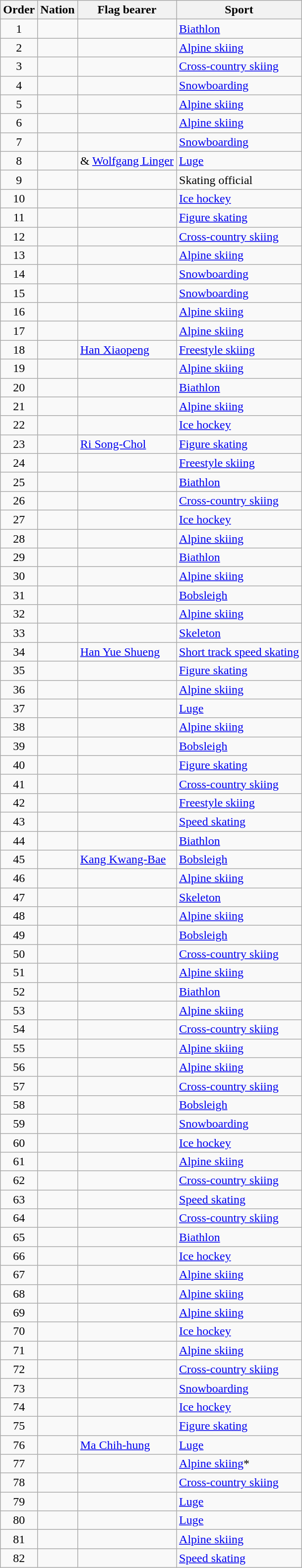<table class="wikitable sortable">
<tr>
<th>Order</th>
<th>Nation</th>
<th>Flag bearer</th>
<th>Sport</th>
</tr>
<tr>
<td align=center>1</td>
<td></td>
<td></td>
<td><a href='#'>Biathlon</a></td>
</tr>
<tr>
<td align=center>2</td>
<td></td>
<td></td>
<td><a href='#'>Alpine skiing</a></td>
</tr>
<tr>
<td align=center>3</td>
<td></td>
<td></td>
<td><a href='#'>Cross-country skiing</a></td>
</tr>
<tr>
<td align=center>4</td>
<td></td>
<td></td>
<td><a href='#'>Snowboarding</a></td>
</tr>
<tr>
<td align=center>5</td>
<td></td>
<td></td>
<td><a href='#'>Alpine skiing</a></td>
</tr>
<tr>
<td align=center>6</td>
<td></td>
<td></td>
<td><a href='#'>Alpine skiing</a></td>
</tr>
<tr>
<td align=center>7</td>
<td></td>
<td></td>
<td><a href='#'>Snowboarding</a></td>
</tr>
<tr>
<td align=center>8</td>
<td></td>
<td> & <a href='#'>Wolfgang Linger</a></td>
<td><a href='#'>Luge</a></td>
</tr>
<tr>
<td align=center>9</td>
<td></td>
<td></td>
<td>Skating official</td>
</tr>
<tr>
<td align=center>10</td>
<td></td>
<td></td>
<td><a href='#'>Ice hockey</a></td>
</tr>
<tr>
<td align=center>11</td>
<td></td>
<td></td>
<td><a href='#'>Figure skating</a></td>
</tr>
<tr>
<td align=center>12</td>
<td></td>
<td></td>
<td><a href='#'>Cross-country skiing</a></td>
</tr>
<tr>
<td align=center>13</td>
<td></td>
<td></td>
<td><a href='#'>Alpine skiing</a></td>
</tr>
<tr>
<td align=center>14</td>
<td></td>
<td></td>
<td><a href='#'>Snowboarding</a></td>
</tr>
<tr>
<td align=center>15</td>
<td></td>
<td></td>
<td><a href='#'>Snowboarding</a></td>
</tr>
<tr>
<td align=center>16</td>
<td></td>
<td></td>
<td><a href='#'>Alpine skiing</a></td>
</tr>
<tr>
<td align=center>17</td>
<td></td>
<td></td>
<td><a href='#'>Alpine skiing</a></td>
</tr>
<tr>
<td align=center>18</td>
<td></td>
<td><a href='#'>Han Xiaopeng</a></td>
<td><a href='#'>Freestyle skiing</a></td>
</tr>
<tr>
<td align=center>19</td>
<td></td>
<td></td>
<td><a href='#'>Alpine skiing</a></td>
</tr>
<tr>
<td align=center>20</td>
<td></td>
<td></td>
<td><a href='#'>Biathlon</a></td>
</tr>
<tr>
<td align=center>21</td>
<td></td>
<td></td>
<td><a href='#'>Alpine skiing</a></td>
</tr>
<tr>
<td align=center>22</td>
<td></td>
<td></td>
<td><a href='#'>Ice hockey</a></td>
</tr>
<tr>
<td align=center>23</td>
<td></td>
<td><a href='#'>Ri Song-Chol</a></td>
<td><a href='#'>Figure skating</a></td>
</tr>
<tr>
<td align=center>24</td>
<td></td>
<td></td>
<td><a href='#'>Freestyle skiing</a></td>
</tr>
<tr>
<td align=center>25</td>
<td></td>
<td></td>
<td><a href='#'>Biathlon</a></td>
</tr>
<tr>
<td align=center>26</td>
<td></td>
<td></td>
<td><a href='#'>Cross-country skiing</a></td>
</tr>
<tr>
<td align=center>27</td>
<td></td>
<td></td>
<td><a href='#'>Ice hockey</a></td>
</tr>
<tr>
<td align=center>28</td>
<td></td>
<td></td>
<td><a href='#'>Alpine skiing</a></td>
</tr>
<tr>
<td align=center>29</td>
<td></td>
<td></td>
<td><a href='#'>Biathlon</a></td>
</tr>
<tr>
<td align=center>30</td>
<td></td>
<td></td>
<td><a href='#'>Alpine skiing</a></td>
</tr>
<tr>
<td align=center>31</td>
<td></td>
<td></td>
<td><a href='#'>Bobsleigh</a></td>
</tr>
<tr>
<td align=center>32</td>
<td></td>
<td></td>
<td><a href='#'>Alpine skiing</a></td>
</tr>
<tr>
<td align=center>33</td>
<td></td>
<td></td>
<td><a href='#'>Skeleton</a></td>
</tr>
<tr>
<td align=center>34</td>
<td></td>
<td><a href='#'>Han Yue Shueng</a></td>
<td><a href='#'>Short track speed skating</a></td>
</tr>
<tr>
<td align=center>35</td>
<td></td>
<td></td>
<td><a href='#'>Figure skating</a></td>
</tr>
<tr>
<td align=center>36</td>
<td></td>
<td></td>
<td><a href='#'>Alpine skiing</a></td>
</tr>
<tr>
<td align=center>37</td>
<td></td>
<td></td>
<td><a href='#'>Luge</a></td>
</tr>
<tr>
<td align=center>38</td>
<td></td>
<td></td>
<td><a href='#'>Alpine skiing</a></td>
</tr>
<tr>
<td align=center>39</td>
<td></td>
<td></td>
<td><a href='#'>Bobsleigh</a></td>
</tr>
<tr>
<td align=center>40</td>
<td></td>
<td></td>
<td><a href='#'>Figure skating</a></td>
</tr>
<tr>
<td align=center>41</td>
<td></td>
<td></td>
<td><a href='#'>Cross-country skiing</a></td>
</tr>
<tr>
<td align=center>42</td>
<td></td>
<td></td>
<td><a href='#'>Freestyle skiing</a></td>
</tr>
<tr>
<td align=center>43</td>
<td></td>
<td></td>
<td><a href='#'>Speed skating</a></td>
</tr>
<tr>
<td align=center>44</td>
<td></td>
<td></td>
<td><a href='#'>Biathlon</a></td>
</tr>
<tr>
<td align=center>45</td>
<td></td>
<td><a href='#'>Kang Kwang-Bae</a></td>
<td><a href='#'>Bobsleigh</a></td>
</tr>
<tr>
<td align=center>46</td>
<td></td>
<td></td>
<td><a href='#'>Alpine skiing</a></td>
</tr>
<tr>
<td align=center>47</td>
<td></td>
<td></td>
<td><a href='#'>Skeleton</a></td>
</tr>
<tr>
<td align=center>48</td>
<td></td>
<td></td>
<td><a href='#'>Alpine skiing</a></td>
</tr>
<tr>
<td align=center>49</td>
<td></td>
<td></td>
<td><a href='#'>Bobsleigh</a></td>
</tr>
<tr>
<td align=center>50</td>
<td></td>
<td></td>
<td><a href='#'>Cross-country skiing</a></td>
</tr>
<tr>
<td align=center>51</td>
<td></td>
<td></td>
<td><a href='#'>Alpine skiing</a></td>
</tr>
<tr>
<td align=center>52</td>
<td></td>
<td></td>
<td><a href='#'>Biathlon</a></td>
</tr>
<tr>
<td align=center>53</td>
<td></td>
<td></td>
<td><a href='#'>Alpine skiing</a></td>
</tr>
<tr>
<td align=center>54</td>
<td></td>
<td></td>
<td><a href='#'>Cross-country skiing</a></td>
</tr>
<tr>
<td align=center>55</td>
<td></td>
<td></td>
<td><a href='#'>Alpine skiing</a></td>
</tr>
<tr>
<td align=center>56</td>
<td></td>
<td></td>
<td><a href='#'>Alpine skiing</a></td>
</tr>
<tr>
<td align=center>57</td>
<td></td>
<td></td>
<td><a href='#'>Cross-country skiing</a></td>
</tr>
<tr>
<td align=center>58</td>
<td></td>
<td></td>
<td><a href='#'>Bobsleigh</a></td>
</tr>
<tr>
<td align=center>59</td>
<td></td>
<td></td>
<td><a href='#'>Snowboarding</a></td>
</tr>
<tr>
<td align=center>60</td>
<td></td>
<td></td>
<td><a href='#'>Ice hockey</a></td>
</tr>
<tr>
<td align=center>61</td>
<td></td>
<td></td>
<td><a href='#'>Alpine skiing</a></td>
</tr>
<tr>
<td align=center>62</td>
<td></td>
<td></td>
<td><a href='#'>Cross-country skiing</a></td>
</tr>
<tr>
<td align=center>63</td>
<td></td>
<td></td>
<td><a href='#'>Speed skating</a></td>
</tr>
<tr>
<td align=center>64</td>
<td></td>
<td></td>
<td><a href='#'>Cross-country skiing</a></td>
</tr>
<tr>
<td align=center>65</td>
<td></td>
<td></td>
<td><a href='#'>Biathlon</a></td>
</tr>
<tr>
<td align=center>66</td>
<td></td>
<td></td>
<td><a href='#'>Ice hockey</a></td>
</tr>
<tr>
<td align=center>67</td>
<td></td>
<td></td>
<td><a href='#'>Alpine skiing</a></td>
</tr>
<tr>
<td align=center>68</td>
<td></td>
<td></td>
<td><a href='#'>Alpine skiing</a></td>
</tr>
<tr>
<td align=center>69</td>
<td></td>
<td></td>
<td><a href='#'>Alpine skiing</a></td>
</tr>
<tr>
<td align=center>70</td>
<td></td>
<td></td>
<td><a href='#'>Ice hockey</a></td>
</tr>
<tr>
<td align=center>71</td>
<td></td>
<td></td>
<td><a href='#'>Alpine skiing</a></td>
</tr>
<tr>
<td align=center>72</td>
<td></td>
<td></td>
<td><a href='#'>Cross-country skiing</a></td>
</tr>
<tr>
<td align=center>73</td>
<td></td>
<td></td>
<td><a href='#'>Snowboarding</a></td>
</tr>
<tr>
<td align=center>74</td>
<td></td>
<td></td>
<td><a href='#'>Ice hockey</a></td>
</tr>
<tr>
<td align=center>75</td>
<td></td>
<td></td>
<td><a href='#'>Figure skating</a></td>
</tr>
<tr>
<td align=center>76</td>
<td></td>
<td><a href='#'>Ma Chih-hung</a></td>
<td><a href='#'>Luge</a></td>
</tr>
<tr>
<td align=center>77</td>
<td></td>
<td></td>
<td><a href='#'>Alpine skiing</a>*</td>
</tr>
<tr>
<td align=center>78</td>
<td></td>
<td></td>
<td><a href='#'>Cross-country skiing</a></td>
</tr>
<tr>
<td align=center>79</td>
<td></td>
<td></td>
<td><a href='#'>Luge</a></td>
</tr>
<tr>
<td align=center>80</td>
<td></td>
<td></td>
<td><a href='#'>Luge</a></td>
</tr>
<tr>
<td align=center>81</td>
<td></td>
<td></td>
<td><a href='#'>Alpine skiing</a></td>
</tr>
<tr>
<td align=center>82</td>
<td></td>
<td></td>
<td><a href='#'>Speed skating</a></td>
</tr>
</table>
